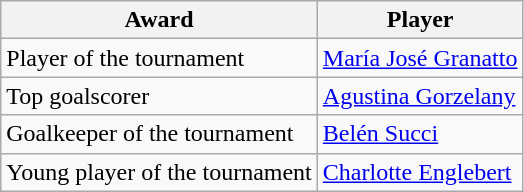<table class="wikitable">
<tr>
<th>Award</th>
<th>Player</th>
</tr>
<tr>
<td>Player of the tournament</td>
<td> <a href='#'>María José Granatto</a></td>
</tr>
<tr>
<td>Top goalscorer</td>
<td> <a href='#'>Agustina Gorzelany</a></td>
</tr>
<tr>
<td>Goalkeeper of the tournament</td>
<td> <a href='#'>Belén Succi</a></td>
</tr>
<tr>
<td>Young player of the tournament</td>
<td> <a href='#'>Charlotte Englebert</a></td>
</tr>
</table>
